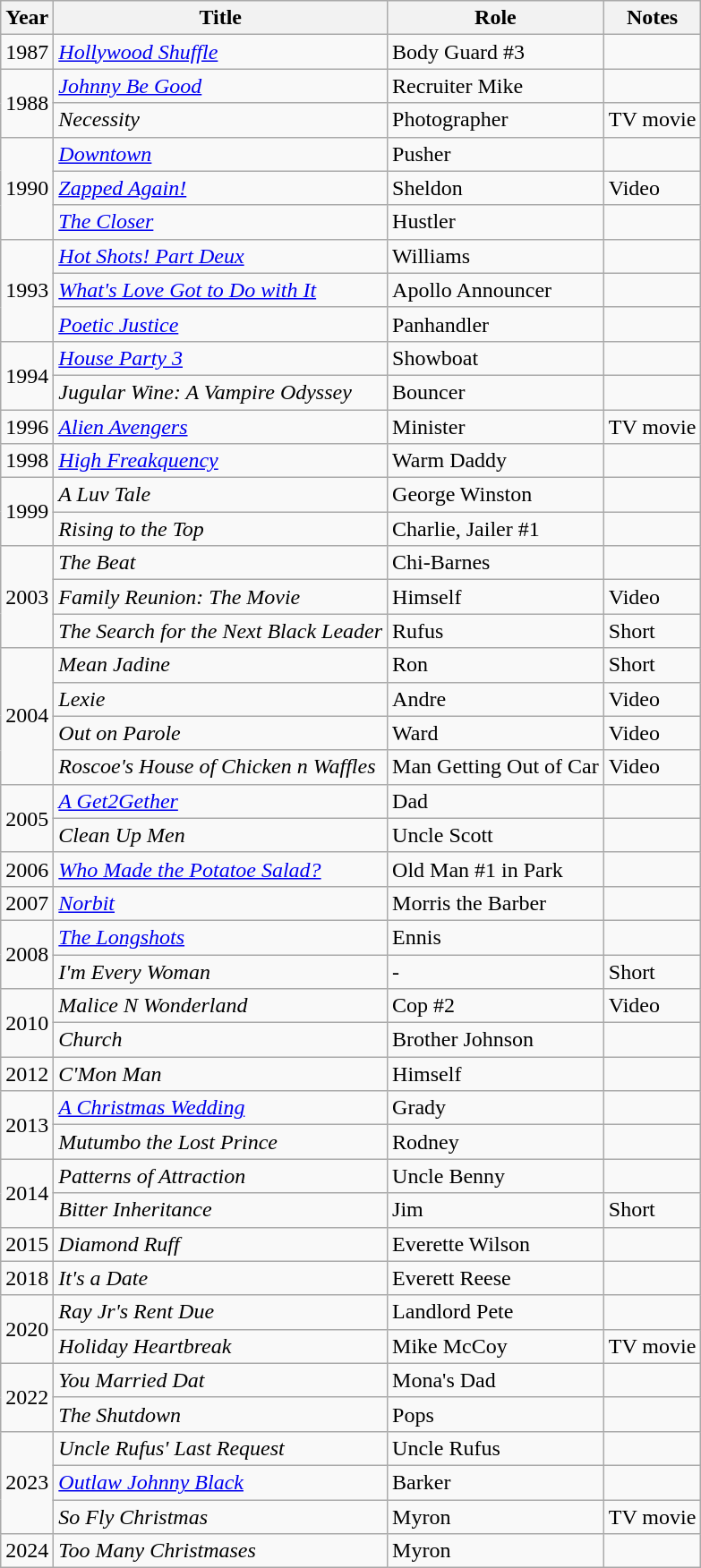<table class="wikitable sortable">
<tr>
<th>Year</th>
<th>Title</th>
<th>Role</th>
<th>Notes</th>
</tr>
<tr>
<td>1987</td>
<td><em><a href='#'>Hollywood Shuffle</a></em></td>
<td>Body Guard #3</td>
<td></td>
</tr>
<tr>
<td rowspan="2">1988</td>
<td><em><a href='#'>Johnny Be Good</a></em></td>
<td>Recruiter Mike</td>
<td></td>
</tr>
<tr>
<td><em>Necessity</em></td>
<td>Photographer</td>
<td>TV movie</td>
</tr>
<tr>
<td rowspan="3">1990</td>
<td><em><a href='#'>Downtown</a></em></td>
<td>Pusher</td>
<td></td>
</tr>
<tr>
<td><em><a href='#'>Zapped Again!</a></em></td>
<td>Sheldon</td>
<td>Video</td>
</tr>
<tr>
<td><em><a href='#'>The Closer</a></em></td>
<td>Hustler</td>
<td></td>
</tr>
<tr>
<td rowspan="3">1993</td>
<td><em><a href='#'>Hot Shots! Part Deux</a></em></td>
<td>Williams</td>
<td></td>
</tr>
<tr>
<td><em><a href='#'>What's Love Got to Do with It</a></em></td>
<td>Apollo Announcer</td>
<td></td>
</tr>
<tr>
<td><em><a href='#'>Poetic Justice</a></em></td>
<td>Panhandler</td>
<td></td>
</tr>
<tr>
<td rowspan="2">1994</td>
<td><em><a href='#'>House Party 3</a></em></td>
<td>Showboat</td>
<td></td>
</tr>
<tr>
<td><em>Jugular Wine: A Vampire Odyssey</em></td>
<td>Bouncer</td>
<td></td>
</tr>
<tr>
<td>1996</td>
<td><em><a href='#'>Alien Avengers</a></em></td>
<td>Minister</td>
<td>TV movie</td>
</tr>
<tr>
<td>1998</td>
<td><em><a href='#'>High Freakquency</a></em></td>
<td>Warm Daddy</td>
<td></td>
</tr>
<tr>
<td rowspan="2">1999</td>
<td><em>A Luv Tale</em></td>
<td>George Winston</td>
<td></td>
</tr>
<tr>
<td><em>Rising to the Top</em></td>
<td>Charlie, Jailer #1</td>
<td></td>
</tr>
<tr>
<td rowspan="3">2003</td>
<td><em>The Beat</em></td>
<td>Chi-Barnes</td>
<td></td>
</tr>
<tr>
<td><em>Family Reunion: The Movie</em></td>
<td>Himself</td>
<td>Video</td>
</tr>
<tr>
<td><em>The Search for the Next Black Leader</em></td>
<td>Rufus</td>
<td>Short</td>
</tr>
<tr>
<td rowspan="4">2004</td>
<td><em>Mean Jadine</em></td>
<td>Ron</td>
<td>Short</td>
</tr>
<tr>
<td><em>Lexie</em></td>
<td>Andre</td>
<td>Video</td>
</tr>
<tr>
<td><em>Out on Parole</em></td>
<td>Ward</td>
<td>Video</td>
</tr>
<tr>
<td><em>Roscoe's House of Chicken n Waffles</em></td>
<td>Man Getting Out of Car</td>
<td>Video</td>
</tr>
<tr>
<td rowspan="2">2005</td>
<td><em><a href='#'>A Get2Gether</a></em></td>
<td>Dad</td>
<td></td>
</tr>
<tr>
<td><em>Clean Up Men</em></td>
<td>Uncle Scott</td>
<td></td>
</tr>
<tr>
<td>2006</td>
<td><em><a href='#'>Who Made the Potatoe Salad?</a></em></td>
<td>Old Man #1 in Park</td>
<td></td>
</tr>
<tr>
<td>2007</td>
<td><em><a href='#'>Norbit</a></em></td>
<td>Morris the Barber</td>
<td></td>
</tr>
<tr>
<td rowspan="2">2008</td>
<td><em><a href='#'>The Longshots</a></em></td>
<td>Ennis</td>
<td></td>
</tr>
<tr>
<td><em>I'm Every Woman</em></td>
<td>-</td>
<td>Short</td>
</tr>
<tr>
<td rowspan="2">2010</td>
<td><em>Malice N Wonderland</em></td>
<td>Cop #2</td>
<td>Video</td>
</tr>
<tr>
<td><em>Church</em></td>
<td>Brother Johnson</td>
<td></td>
</tr>
<tr>
<td>2012</td>
<td><em>C'Mon Man</em></td>
<td>Himself</td>
<td></td>
</tr>
<tr>
<td rowspan="2">2013</td>
<td><em><a href='#'>A Christmas Wedding</a></em></td>
<td>Grady</td>
<td></td>
</tr>
<tr>
<td><em>Mutumbo the Lost Prince</em></td>
<td>Rodney</td>
<td></td>
</tr>
<tr>
<td rowspan="2">2014</td>
<td><em>Patterns of Attraction</em></td>
<td>Uncle Benny</td>
<td></td>
</tr>
<tr>
<td><em>Bitter Inheritance</em></td>
<td>Jim</td>
<td>Short</td>
</tr>
<tr>
<td>2015</td>
<td><em>Diamond Ruff</em></td>
<td>Everette Wilson</td>
<td></td>
</tr>
<tr>
<td>2018</td>
<td><em>It's a Date</em></td>
<td>Everett Reese</td>
<td></td>
</tr>
<tr>
<td rowspan="2">2020</td>
<td><em>Ray Jr's Rent Due</em></td>
<td>Landlord Pete</td>
<td></td>
</tr>
<tr>
<td><em>Holiday Heartbreak</em></td>
<td>Mike McCoy</td>
<td>TV movie</td>
</tr>
<tr>
<td rowspan="2">2022</td>
<td><em>You Married Dat</em></td>
<td>Mona's Dad</td>
<td></td>
</tr>
<tr>
<td><em>The Shutdown</em></td>
<td>Pops</td>
<td></td>
</tr>
<tr>
<td rowspan="3">2023</td>
<td><em>Uncle Rufus' Last Request</em></td>
<td>Uncle Rufus</td>
<td></td>
</tr>
<tr>
<td><em><a href='#'>Outlaw Johnny Black</a></em></td>
<td>Barker</td>
<td></td>
</tr>
<tr>
<td><em>So Fly Christmas</em></td>
<td>Myron</td>
<td>TV movie</td>
</tr>
<tr>
<td>2024</td>
<td><em>Too Many Christmases</em></td>
<td>Myron</td>
<td></td>
</tr>
</table>
